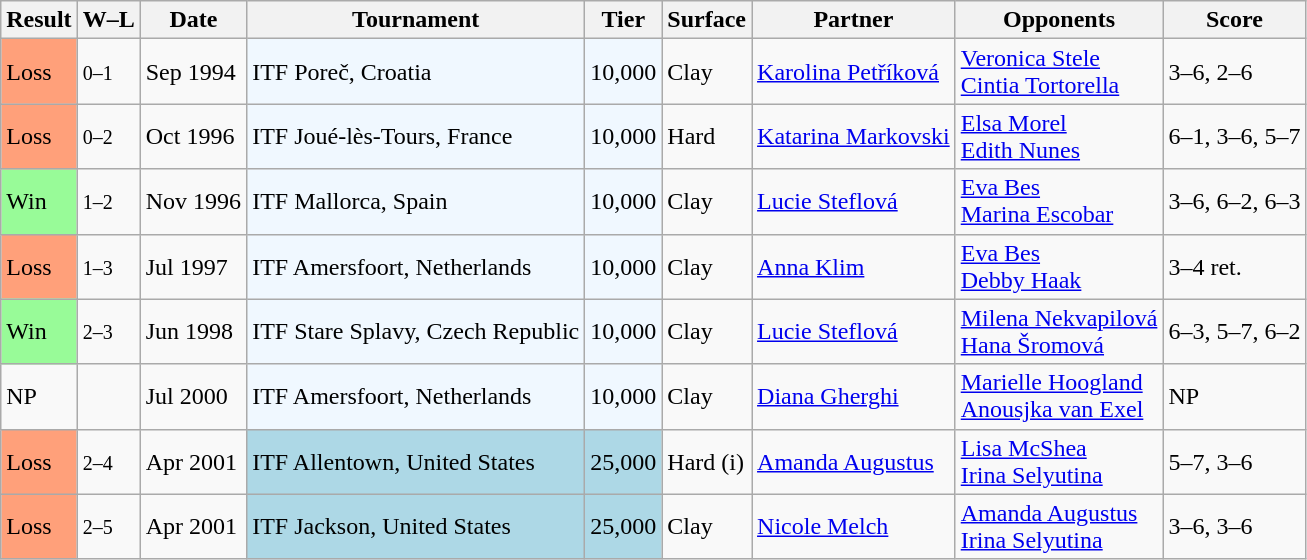<table class="sortable wikitable">
<tr>
<th>Result</th>
<th class="unsortable">W–L</th>
<th>Date</th>
<th>Tournament</th>
<th>Tier</th>
<th>Surface</th>
<th>Partner</th>
<th>Opponents</th>
<th class="unsortable">Score</th>
</tr>
<tr>
<td bgcolor="FFA07A">Loss</td>
<td><small>0–1</small></td>
<td>Sep 1994</td>
<td style="background:#f0f8ff;">ITF Poreč, Croatia</td>
<td style="background:#f0f8ff;">10,000</td>
<td>Clay</td>
<td> <a href='#'>Karolina Petříková</a></td>
<td> <a href='#'>Veronica Stele</a> <br>  <a href='#'>Cintia Tortorella</a></td>
<td>3–6, 2–6</td>
</tr>
<tr>
<td bgcolor="FFA07A">Loss</td>
<td><small>0–2</small></td>
<td>Oct 1996</td>
<td style="background:#f0f8ff;">ITF Joué-lès-Tours, France</td>
<td style="background:#f0f8ff;">10,000</td>
<td>Hard</td>
<td> <a href='#'>Katarina Markovski</a></td>
<td> <a href='#'>Elsa Morel</a> <br>  <a href='#'>Edith Nunes</a></td>
<td>6–1, 3–6, 5–7</td>
</tr>
<tr>
<td bgcolor=98FB98>Win</td>
<td><small>1–2</small></td>
<td>Nov 1996</td>
<td style="background:#f0f8ff;">ITF Mallorca, Spain</td>
<td style="background:#f0f8ff;">10,000</td>
<td>Clay</td>
<td> <a href='#'>Lucie Steflová</a></td>
<td> <a href='#'>Eva Bes</a> <br>  <a href='#'>Marina Escobar</a></td>
<td>3–6, 6–2, 6–3</td>
</tr>
<tr>
<td bgcolor="FFA07A">Loss</td>
<td><small>1–3</small></td>
<td>Jul 1997</td>
<td style="background:#f0f8ff;">ITF Amersfoort, Netherlands</td>
<td style="background:#f0f8ff;">10,000</td>
<td>Clay</td>
<td> <a href='#'>Anna Klim</a></td>
<td> <a href='#'>Eva Bes</a> <br>  <a href='#'>Debby Haak</a></td>
<td>3–4 ret.</td>
</tr>
<tr>
<td bgcolor=98FB98>Win</td>
<td><small>2–3</small></td>
<td>Jun 1998</td>
<td style="background:#f0f8ff;">ITF Stare Splavy, Czech Republic</td>
<td style="background:#f0f8ff;">10,000</td>
<td>Clay</td>
<td> <a href='#'>Lucie Steflová</a></td>
<td> <a href='#'>Milena Nekvapilová</a> <br>  <a href='#'>Hana Šromová</a></td>
<td>6–3, 5–7, 6–2</td>
</tr>
<tr>
<td>NP</td>
<td></td>
<td>Jul 2000</td>
<td style="background:#f0f8ff;">ITF Amersfoort, Netherlands</td>
<td style="background:#f0f8ff;">10,000</td>
<td>Clay</td>
<td> <a href='#'>Diana Gherghi</a></td>
<td> <a href='#'>Marielle Hoogland</a> <br>  <a href='#'>Anousjka van Exel</a></td>
<td>NP</td>
</tr>
<tr>
<td bgcolor="FFA07A">Loss</td>
<td><small>2–4</small></td>
<td>Apr 2001</td>
<td style="background:lightblue;">ITF Allentown, United States</td>
<td style="background:lightblue;">25,000</td>
<td>Hard (i)</td>
<td> <a href='#'>Amanda Augustus</a></td>
<td> <a href='#'>Lisa McShea</a> <br>  <a href='#'>Irina Selyutina</a></td>
<td>5–7, 3–6</td>
</tr>
<tr>
<td bgcolor="FFA07A">Loss</td>
<td><small>2–5</small></td>
<td>Apr 2001</td>
<td style="background:lightblue;">ITF Jackson, United States</td>
<td style="background:lightblue;">25,000</td>
<td>Clay</td>
<td> <a href='#'>Nicole Melch</a></td>
<td> <a href='#'>Amanda Augustus</a> <br>  <a href='#'>Irina Selyutina</a></td>
<td>3–6, 3–6</td>
</tr>
</table>
